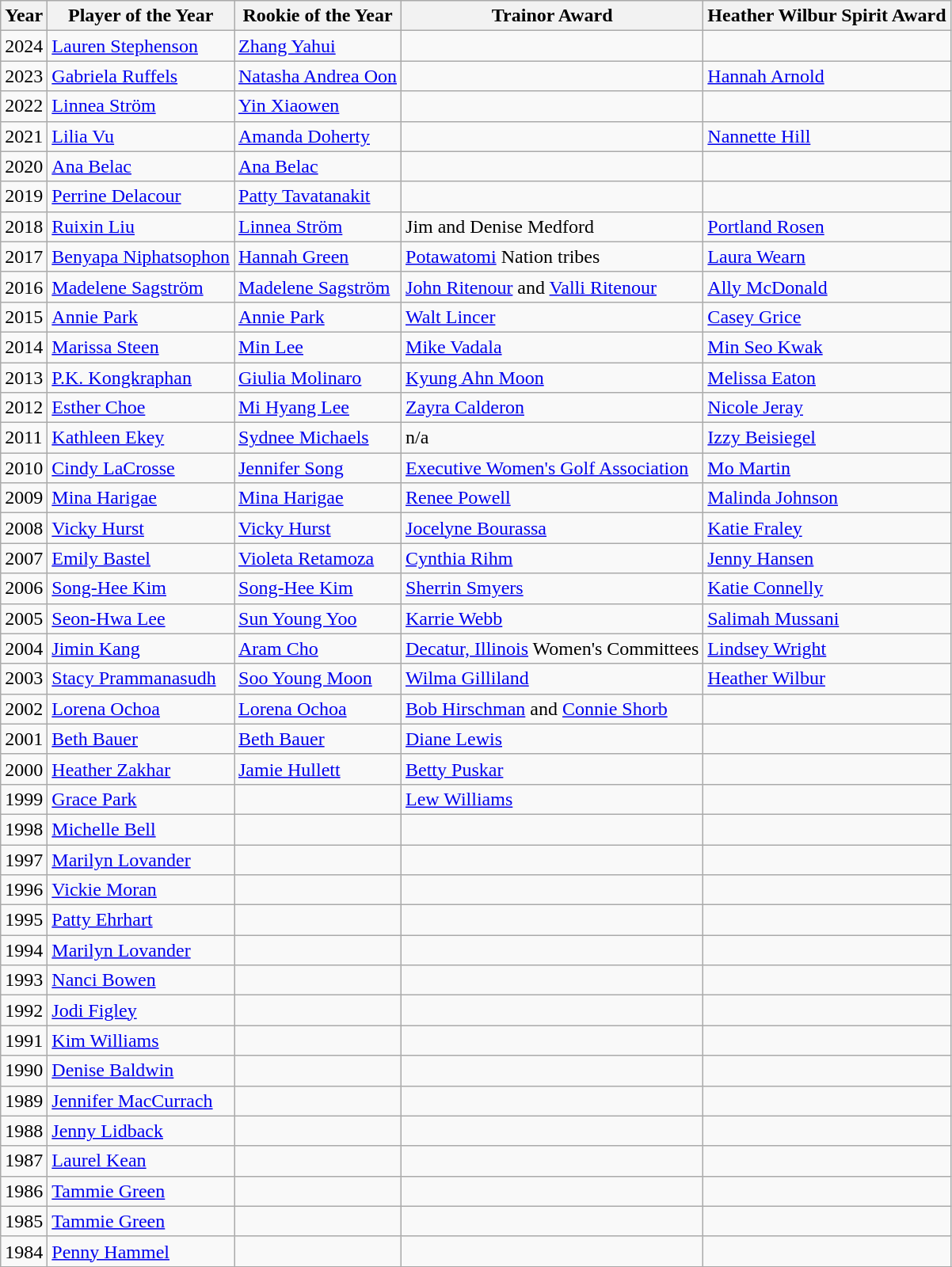<table class="wikitable">
<tr>
<th>Year</th>
<th>Player of the Year</th>
<th>Rookie of the Year</th>
<th>Trainor Award</th>
<th>Heather Wilbur Spirit Award</th>
</tr>
<tr>
<td>2024</td>
<td> <a href='#'>Lauren Stephenson</a></td>
<td> <a href='#'>Zhang Yahui</a></td>
<td></td>
<td></td>
</tr>
<tr>
<td>2023</td>
<td> <a href='#'>Gabriela Ruffels</a></td>
<td> <a href='#'>Natasha Andrea Oon</a></td>
<td></td>
<td> <a href='#'>Hannah Arnold</a></td>
</tr>
<tr>
<td>2022</td>
<td> <a href='#'>Linnea Ström</a></td>
<td> <a href='#'>Yin Xiaowen</a></td>
<td></td>
<td></td>
</tr>
<tr>
<td>2021</td>
<td> <a href='#'>Lilia Vu</a></td>
<td> <a href='#'>Amanda Doherty</a></td>
<td></td>
<td> <a href='#'>Nannette Hill</a></td>
</tr>
<tr>
<td>2020</td>
<td> <a href='#'>Ana Belac</a></td>
<td> <a href='#'>Ana Belac</a></td>
<td></td>
<td></td>
</tr>
<tr>
<td>2019</td>
<td> <a href='#'>Perrine Delacour</a></td>
<td> <a href='#'>Patty Tavatanakit</a></td>
<td></td>
<td></td>
</tr>
<tr>
<td>2018</td>
<td> <a href='#'>Ruixin Liu</a></td>
<td> <a href='#'>Linnea Ström</a></td>
<td>Jim and Denise Medford</td>
<td> <a href='#'>Portland Rosen</a></td>
</tr>
<tr>
<td>2017</td>
<td> <a href='#'>Benyapa Niphatsophon</a></td>
<td> <a href='#'>Hannah Green</a></td>
<td><a href='#'>Potawatomi</a> Nation tribes</td>
<td> <a href='#'>Laura Wearn</a></td>
</tr>
<tr>
<td>2016</td>
<td> <a href='#'>Madelene Sagström</a></td>
<td> <a href='#'>Madelene Sagström</a></td>
<td> <a href='#'>John Ritenour</a> and <a href='#'>Valli Ritenour</a></td>
<td> <a href='#'>Ally McDonald</a></td>
</tr>
<tr>
<td>2015</td>
<td> <a href='#'>Annie Park</a></td>
<td> <a href='#'>Annie Park</a></td>
<td> <a href='#'>Walt Lincer</a></td>
<td> <a href='#'>Casey Grice</a></td>
</tr>
<tr>
<td>2014</td>
<td> <a href='#'>Marissa Steen</a></td>
<td> <a href='#'>Min Lee</a></td>
<td> <a href='#'>Mike Vadala</a></td>
<td> <a href='#'>Min Seo Kwak</a></td>
</tr>
<tr>
<td>2013</td>
<td> <a href='#'>P.K. Kongkraphan</a></td>
<td> <a href='#'>Giulia Molinaro</a></td>
<td> <a href='#'>Kyung Ahn Moon</a></td>
<td> <a href='#'>Melissa Eaton</a></td>
</tr>
<tr>
<td>2012</td>
<td> <a href='#'>Esther Choe</a></td>
<td> <a href='#'>Mi Hyang Lee</a></td>
<td> <a href='#'>Zayra Calderon</a></td>
<td> <a href='#'>Nicole Jeray</a></td>
</tr>
<tr>
<td>2011</td>
<td> <a href='#'>Kathleen Ekey</a></td>
<td> <a href='#'>Sydnee Michaels</a></td>
<td>n/a</td>
<td> <a href='#'>Izzy Beisiegel</a></td>
</tr>
<tr>
<td>2010</td>
<td> <a href='#'>Cindy LaCrosse</a></td>
<td> <a href='#'>Jennifer Song</a></td>
<td><a href='#'>Executive Women's Golf Association</a></td>
<td> <a href='#'>Mo Martin</a></td>
</tr>
<tr>
<td>2009</td>
<td> <a href='#'>Mina Harigae</a></td>
<td> <a href='#'>Mina Harigae</a></td>
<td> <a href='#'>Renee Powell</a></td>
<td> <a href='#'>Malinda Johnson</a></td>
</tr>
<tr>
<td>2008</td>
<td> <a href='#'>Vicky Hurst</a></td>
<td> <a href='#'>Vicky Hurst</a></td>
<td> <a href='#'>Jocelyne Bourassa</a></td>
<td> <a href='#'>Katie Fraley</a></td>
</tr>
<tr>
<td>2007</td>
<td> <a href='#'>Emily Bastel</a></td>
<td> <a href='#'>Violeta Retamoza</a></td>
<td> <a href='#'>Cynthia Rihm</a></td>
<td> <a href='#'>Jenny Hansen</a></td>
</tr>
<tr>
<td>2006</td>
<td> <a href='#'>Song-Hee Kim</a></td>
<td> <a href='#'>Song-Hee Kim</a></td>
<td> <a href='#'>Sherrin Smyers</a></td>
<td> <a href='#'>Katie Connelly</a></td>
</tr>
<tr>
<td>2005</td>
<td> <a href='#'>Seon-Hwa Lee</a></td>
<td> <a href='#'>Sun Young Yoo</a></td>
<td> <a href='#'>Karrie Webb</a></td>
<td> <a href='#'>Salimah Mussani</a></td>
</tr>
<tr>
<td>2004</td>
<td> <a href='#'>Jimin Kang</a></td>
<td> <a href='#'>Aram Cho</a></td>
<td> <a href='#'>Decatur, Illinois</a> Women's Committees</td>
<td> <a href='#'>Lindsey Wright</a></td>
</tr>
<tr>
<td>2003</td>
<td> <a href='#'>Stacy Prammanasudh</a></td>
<td> <a href='#'>Soo Young Moon</a></td>
<td> <a href='#'>Wilma Gilliland</a></td>
<td> <a href='#'>Heather Wilbur</a></td>
</tr>
<tr>
<td>2002</td>
<td> <a href='#'>Lorena Ochoa</a></td>
<td> <a href='#'>Lorena Ochoa</a></td>
<td> <a href='#'>Bob Hirschman</a> and <a href='#'>Connie Shorb</a></td>
<td></td>
</tr>
<tr>
<td>2001</td>
<td> <a href='#'>Beth Bauer</a></td>
<td> <a href='#'>Beth Bauer</a></td>
<td> <a href='#'>Diane Lewis</a></td>
<td></td>
</tr>
<tr>
<td>2000</td>
<td> <a href='#'>Heather Zakhar</a></td>
<td> <a href='#'>Jamie Hullett</a></td>
<td> <a href='#'>Betty Puskar</a></td>
<td></td>
</tr>
<tr>
<td>1999</td>
<td> <a href='#'>Grace Park</a></td>
<td></td>
<td> <a href='#'>Lew Williams</a></td>
<td></td>
</tr>
<tr>
<td>1998</td>
<td> <a href='#'>Michelle Bell</a></td>
<td></td>
<td></td>
<td></td>
</tr>
<tr>
<td>1997</td>
<td> <a href='#'>Marilyn Lovander</a></td>
<td></td>
<td></td>
<td></td>
</tr>
<tr>
<td>1996</td>
<td> <a href='#'>Vickie Moran</a></td>
<td></td>
<td></td>
<td></td>
</tr>
<tr>
<td>1995</td>
<td> <a href='#'>Patty Ehrhart</a></td>
<td></td>
<td></td>
<td></td>
</tr>
<tr>
<td>1994</td>
<td> <a href='#'>Marilyn Lovander</a></td>
<td></td>
<td></td>
<td></td>
</tr>
<tr>
<td>1993</td>
<td> <a href='#'>Nanci Bowen</a></td>
<td></td>
<td></td>
<td></td>
</tr>
<tr>
<td>1992</td>
<td> <a href='#'>Jodi Figley</a></td>
<td></td>
<td></td>
<td></td>
</tr>
<tr>
<td>1991</td>
<td> <a href='#'>Kim Williams</a></td>
<td></td>
<td></td>
<td></td>
</tr>
<tr>
<td>1990</td>
<td> <a href='#'>Denise Baldwin</a></td>
<td></td>
<td></td>
<td></td>
</tr>
<tr>
<td>1989</td>
<td> <a href='#'>Jennifer MacCurrach</a></td>
<td></td>
<td></td>
<td></td>
</tr>
<tr>
<td>1988</td>
<td>  <a href='#'>Jenny Lidback</a></td>
<td></td>
<td></td>
<td></td>
</tr>
<tr>
<td>1987</td>
<td> <a href='#'>Laurel Kean</a></td>
<td></td>
<td></td>
<td></td>
</tr>
<tr>
<td>1986</td>
<td> <a href='#'>Tammie Green</a></td>
<td></td>
<td></td>
<td></td>
</tr>
<tr>
<td>1985</td>
<td> <a href='#'>Tammie Green</a></td>
<td></td>
<td></td>
<td></td>
</tr>
<tr>
<td>1984</td>
<td> <a href='#'>Penny Hammel</a></td>
<td></td>
<td></td>
<td></td>
</tr>
<tr>
</tr>
</table>
